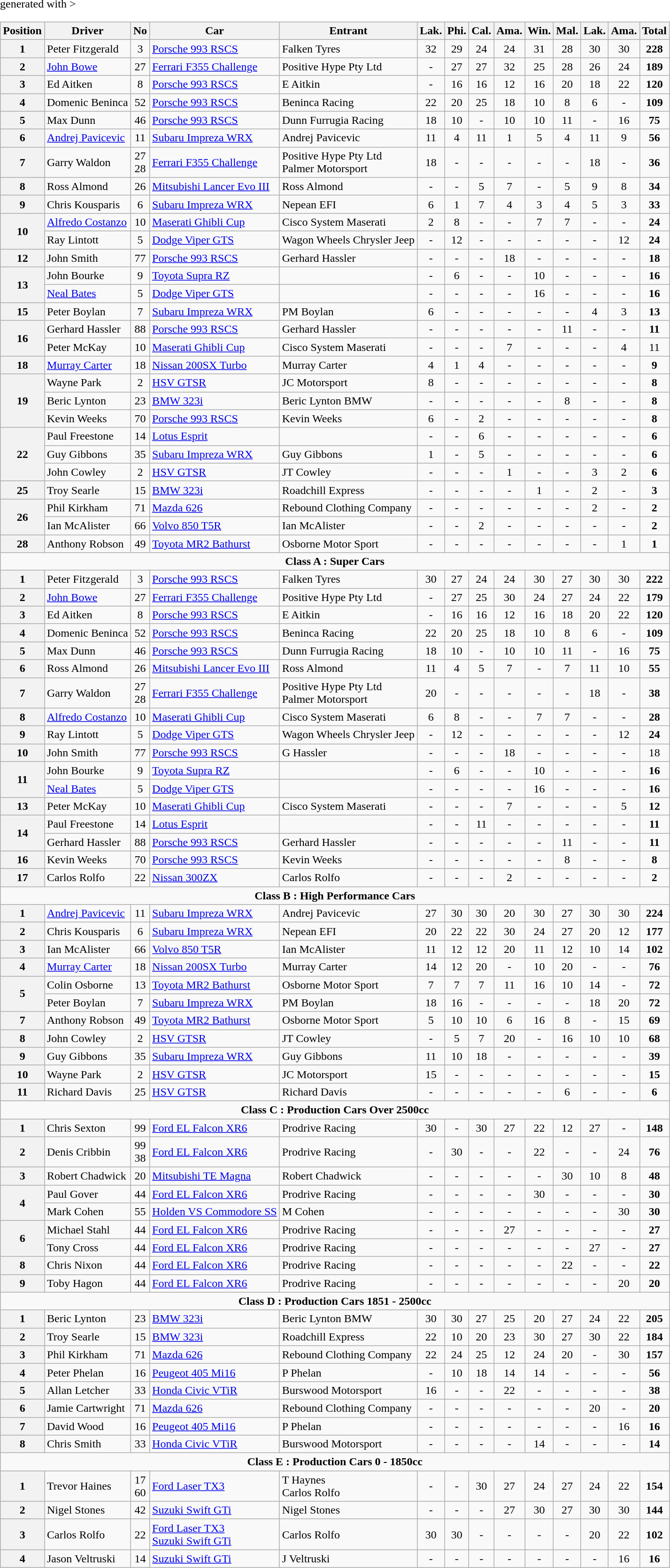<table class="wikitable" border="1" <hiddentext>generated with >
<tr style="font-weight:bold">
<th>Position</th>
<th>Driver</th>
<th>No</th>
<th>Car</th>
<th>Entrant</th>
<th>Lak.</th>
<th>Phi.</th>
<th>Cal.</th>
<th>Ama.</th>
<th>Win.</th>
<th>Mal.</th>
<th>Lak.</th>
<th>Ama.</th>
<th>Total</th>
</tr>
<tr>
<th>1</th>
<td>Peter Fitzgerald</td>
<td align="center">3</td>
<td><a href='#'>Porsche 993 RSCS</a></td>
<td>Falken Tyres</td>
<td align="center">32</td>
<td align="center">29</td>
<td align="center">24</td>
<td align="center">24</td>
<td align="center">31</td>
<td align="center">28</td>
<td align="center">30</td>
<td align="center">30</td>
<td align="center"><strong>228</strong></td>
</tr>
<tr>
<th>2</th>
<td><a href='#'>John Bowe</a></td>
<td align="center">27</td>
<td><a href='#'>Ferrari F355 Challenge</a></td>
<td>Positive Hype Pty Ltd</td>
<td align="center">-</td>
<td align="center">27</td>
<td align="center">27</td>
<td align="center">32</td>
<td align="center">25</td>
<td align="center">28</td>
<td align="center">26</td>
<td align="center">24</td>
<td align="center"><strong>189</strong></td>
</tr>
<tr>
<th>3</th>
<td>Ed Aitken</td>
<td align="center">8</td>
<td><a href='#'>Porsche 993 RSCS</a></td>
<td>E Aitkin</td>
<td align="center">-</td>
<td align="center">16</td>
<td align="center">16</td>
<td align="center">12</td>
<td align="center">16</td>
<td align="center">20</td>
<td align="center">18</td>
<td align="center">22</td>
<td align="center"><strong>120</strong></td>
</tr>
<tr>
<th>4</th>
<td>Domenic Beninca</td>
<td align="center">52</td>
<td><a href='#'>Porsche 993 RSCS</a></td>
<td>Beninca Racing</td>
<td align="center">22</td>
<td align="center">20</td>
<td align="center">25</td>
<td align="center">18</td>
<td align="center">10</td>
<td align="center">8</td>
<td align="center">6</td>
<td align="center">-</td>
<td align="center"><strong>109</strong></td>
</tr>
<tr>
<th>5</th>
<td>Max Dunn</td>
<td align="center">46</td>
<td><a href='#'>Porsche 993 RSCS</a></td>
<td>Dunn Furrugia Racing</td>
<td align="center">18</td>
<td align="center">10</td>
<td align="center">-</td>
<td align="center">10</td>
<td align="center">10</td>
<td align="center">11</td>
<td align="center">-</td>
<td align="center">16</td>
<td align="center"><strong>75</strong></td>
</tr>
<tr>
<th>6</th>
<td><a href='#'>Andrej Pavicevic</a></td>
<td align="center">11</td>
<td><a href='#'>Subaru Impreza WRX</a></td>
<td>Andrej Pavicevic</td>
<td align="center">11</td>
<td align="center">4</td>
<td align="center">11</td>
<td align="center">1</td>
<td align="center">5</td>
<td align="center">4</td>
<td align="center">11</td>
<td align="center">9</td>
<td align="center"><strong>56</strong></td>
</tr>
<tr>
<th>7</th>
<td>Garry Waldon</td>
<td align="center">27<br> 28</td>
<td><a href='#'>Ferrari F355 Challenge</a></td>
<td>Positive Hype Pty Ltd<br> Palmer Motorsport</td>
<td align="center">18</td>
<td align="center">-</td>
<td align="center">-</td>
<td align="center">-</td>
<td align="center">-</td>
<td align="center">-</td>
<td align="center">18</td>
<td align="center">-</td>
<td align="center"><strong>36</strong></td>
</tr>
<tr>
<th>8</th>
<td>Ross Almond</td>
<td align="center">26</td>
<td><a href='#'>Mitsubishi Lancer Evo III</a></td>
<td>Ross Almond</td>
<td align="center">-</td>
<td align="center">-</td>
<td align="center">5</td>
<td align="center">7</td>
<td align="center">-</td>
<td align="center">5</td>
<td align="center">9</td>
<td align="center">8</td>
<td align="center"><strong>34</strong></td>
</tr>
<tr>
<th>9</th>
<td>Chris Kousparis</td>
<td align="center">6</td>
<td><a href='#'>Subaru Impreza WRX</a></td>
<td>Nepean EFI</td>
<td align="center">6</td>
<td align="center">1</td>
<td align="center">7</td>
<td align="center">4</td>
<td align="center">3</td>
<td align="center">4</td>
<td align="center">5</td>
<td align="center">3</td>
<td align="center"><strong>33</strong></td>
</tr>
<tr>
<th rowspan=2>10</th>
<td><a href='#'>Alfredo Costanzo</a></td>
<td align="center">10</td>
<td><a href='#'>Maserati Ghibli Cup</a></td>
<td>Cisco System Maserati</td>
<td align="center">2</td>
<td align="center">8</td>
<td align="center">-</td>
<td align="center">-</td>
<td align="center">7</td>
<td align="center">7</td>
<td align="center">-</td>
<td align="center">-</td>
<td align="center"><strong>24</strong></td>
</tr>
<tr>
<td>Ray Lintott</td>
<td align="center">5</td>
<td><a href='#'>Dodge Viper GTS</a></td>
<td>Wagon Wheels Chrysler Jeep</td>
<td align="center">-</td>
<td align="center">12</td>
<td align="center">-</td>
<td align="center">-</td>
<td align="center">-</td>
<td align="center">-</td>
<td align="center">-</td>
<td align="center">12</td>
<td align="center"><strong>24</strong></td>
</tr>
<tr>
<th>12</th>
<td>John Smith</td>
<td align="center">77</td>
<td><a href='#'>Porsche 993 RSCS</a></td>
<td>Gerhard Hassler</td>
<td align="center">-</td>
<td align="center">-</td>
<td align="center">-</td>
<td align="center">18</td>
<td align="center">-</td>
<td align="center">-</td>
<td align="center">-</td>
<td align="center">-</td>
<td align="center"><strong>18</strong></td>
</tr>
<tr>
<th rowspan=2>13</th>
<td>John Bourke</td>
<td align="center">9</td>
<td><a href='#'>Toyota Supra RZ</a></td>
<td></td>
<td align="center">-</td>
<td align="center">6</td>
<td align="center">-</td>
<td align="center">-</td>
<td align="center">10</td>
<td align="center">-</td>
<td align="center">-</td>
<td align="center">-</td>
<td align="center"><strong>16</strong></td>
</tr>
<tr>
<td><a href='#'>Neal Bates</a></td>
<td align="center">5</td>
<td><a href='#'>Dodge Viper GTS</a></td>
<td></td>
<td align="center">-</td>
<td align="center">-</td>
<td align="center">-</td>
<td align="center">-</td>
<td align="center">16</td>
<td align="center">-</td>
<td align="center">-</td>
<td align="center">-</td>
<td align="center"><strong>16</strong></td>
</tr>
<tr>
<th>15</th>
<td>Peter Boylan</td>
<td align="center">7</td>
<td><a href='#'>Subaru Impreza WRX</a></td>
<td>PM Boylan</td>
<td align="center">6</td>
<td align="center">-</td>
<td align="center">-</td>
<td align="center">-</td>
<td align="center">-</td>
<td align="center">-</td>
<td align="center">4</td>
<td align="center">3</td>
<td align="center"><strong>13</strong></td>
</tr>
<tr>
<th rowspan=2>16</th>
<td>Gerhard Hassler</td>
<td align="center">88</td>
<td><a href='#'>Porsche 993 RSCS</a></td>
<td>Gerhard Hassler</td>
<td align="center">-</td>
<td align="center">-</td>
<td align="center">-</td>
<td align="center">-</td>
<td align="center">-</td>
<td align="center">11</td>
<td align="center">-</td>
<td align="center">-</td>
<td align="center"><strong>11</strong></td>
</tr>
<tr>
<td>Peter McKay</td>
<td align="center">10</td>
<td><a href='#'>Maserati Ghibli Cup</a></td>
<td>Cisco System Maserati</td>
<td align="center">-</td>
<td align="center">-</td>
<td align="center">-</td>
<td align="center">7</td>
<td align="center">-</td>
<td align="center">-</td>
<td align="center">-</td>
<td align="center">4</td>
<td align="center">11</td>
</tr>
<tr>
<th>18</th>
<td><a href='#'>Murray Carter</a></td>
<td align="center">18</td>
<td><a href='#'>Nissan 200SX Turbo</a></td>
<td>Murray Carter</td>
<td align="center">4</td>
<td align="center">1</td>
<td align="center">4</td>
<td align="center">-</td>
<td align="center">-</td>
<td align="center">-</td>
<td align="center">-</td>
<td align="center">-</td>
<td align="center"><strong>9</strong></td>
</tr>
<tr>
<th rowspan=3>19</th>
<td>Wayne Park</td>
<td align="center">2</td>
<td><a href='#'>HSV GTSR</a></td>
<td>JC Motorsport</td>
<td align="center">8</td>
<td align="center">-</td>
<td align="center">-</td>
<td align="center">-</td>
<td align="center">-</td>
<td align="center">-</td>
<td align="center">-</td>
<td align="center">-</td>
<td align="center"><strong>8</strong></td>
</tr>
<tr>
<td>Beric Lynton</td>
<td align="center">23</td>
<td><a href='#'>BMW 323i</a></td>
<td>Beric Lynton BMW</td>
<td align="center">-</td>
<td align="center">-</td>
<td align="center">-</td>
<td align="center">-</td>
<td align="center">-</td>
<td align="center">8</td>
<td align="center">-</td>
<td align="center">-</td>
<td align="center"><strong>8</strong></td>
</tr>
<tr>
<td>Kevin Weeks</td>
<td align="center">70</td>
<td><a href='#'>Porsche 993 RSCS</a></td>
<td>Kevin Weeks</td>
<td align="center">6</td>
<td align="center">-</td>
<td align="center">2</td>
<td align="center">-</td>
<td align="center">-</td>
<td align="center">-</td>
<td align="center">-</td>
<td align="center">-</td>
<td align="center"><strong>8</strong></td>
</tr>
<tr>
<th rowspan=3>22</th>
<td>Paul Freestone</td>
<td align="center">14</td>
<td><a href='#'>Lotus Esprit</a></td>
<td></td>
<td align="center">-</td>
<td align="center">-</td>
<td align="center">6</td>
<td align="center">-</td>
<td align="center">-</td>
<td align="center">-</td>
<td align="center">-</td>
<td align="center">-</td>
<td align="center"><strong>6</strong></td>
</tr>
<tr>
<td>Guy Gibbons</td>
<td align="center">35</td>
<td><a href='#'>Subaru Impreza WRX</a></td>
<td>Guy Gibbons</td>
<td align="center">1</td>
<td align="center">-</td>
<td align="center">5</td>
<td align="center">-</td>
<td align="center">-</td>
<td align="center">-</td>
<td align="center">-</td>
<td align="center">-</td>
<td align="center"><strong>6</strong></td>
</tr>
<tr>
<td>John Cowley</td>
<td align="center">2</td>
<td><a href='#'>HSV GTSR</a></td>
<td>JT Cowley</td>
<td align="center">-</td>
<td align="center">-</td>
<td align="center">-</td>
<td align="center">1</td>
<td align="center">-</td>
<td align="center">-</td>
<td align="center">3</td>
<td align="center">2</td>
<td align="center"><strong>6</strong></td>
</tr>
<tr>
<th>25</th>
<td>Troy Searle</td>
<td align="center">15</td>
<td><a href='#'>BMW 323i</a></td>
<td>Roadchill Express</td>
<td align="center">-</td>
<td align="center">-</td>
<td align="center">-</td>
<td align="center">-</td>
<td align="center">1</td>
<td align="center">-</td>
<td align="center">2</td>
<td align="center">-</td>
<td align="center"><strong>3</strong></td>
</tr>
<tr>
<th rowspan=2>26</th>
<td>Phil Kirkham</td>
<td align="center">71</td>
<td><a href='#'>Mazda 626</a></td>
<td>Rebound Clothing Company</td>
<td align="center">-</td>
<td align="center">-</td>
<td align="center">-</td>
<td align="center">-</td>
<td align="center">-</td>
<td align="center">-</td>
<td align="center">2</td>
<td align="center">-</td>
<td align="center"><strong>2</strong></td>
</tr>
<tr>
<td>Ian McAlister</td>
<td align="center">66</td>
<td><a href='#'>Volvo 850 T5R</a></td>
<td>Ian McAlister</td>
<td align="center">-</td>
<td align="center">-</td>
<td align="center">2</td>
<td align="center">-</td>
<td align="center">-</td>
<td align="center">-</td>
<td align="center">-</td>
<td align="center">-</td>
<td align="center"><strong>2</strong></td>
</tr>
<tr>
<th>28</th>
<td>Anthony Robson</td>
<td align="center">49</td>
<td><a href='#'>Toyota MR2 Bathurst</a></td>
<td>Osborne Motor Sport</td>
<td align="center">-</td>
<td align="center">-</td>
<td align="center">-</td>
<td align="center">-</td>
<td align="center">-</td>
<td align="center">-</td>
<td align="center">-</td>
<td align="center">1</td>
<td align="center"><strong>1</strong></td>
</tr>
<tr>
<td colspan=14 align="center"><strong>Class A : Super Cars</strong></td>
</tr>
<tr>
<th>1</th>
<td>Peter Fitzgerald</td>
<td align="center">3</td>
<td><a href='#'>Porsche 993 RSCS</a></td>
<td>Falken Tyres</td>
<td align="center">30</td>
<td align="center">27</td>
<td align="center">24</td>
<td align="center">24</td>
<td align="center">30</td>
<td align="center">27</td>
<td align="center">30</td>
<td align="center">30</td>
<td align="center"><strong>222</strong></td>
</tr>
<tr>
<th>2</th>
<td><a href='#'>John Bowe</a></td>
<td align="center">27</td>
<td><a href='#'>Ferrari F355 Challenge</a></td>
<td>Positive Hype Pty Ltd</td>
<td align="center">-</td>
<td align="center">27</td>
<td align="center">25</td>
<td align="center">30</td>
<td align="center">24</td>
<td align="center">27</td>
<td align="center">24</td>
<td align="center">22</td>
<td align="center"><strong>179</strong></td>
</tr>
<tr>
<th>3</th>
<td>Ed Aitken</td>
<td align="center">8</td>
<td><a href='#'>Porsche 993 RSCS</a></td>
<td>E Aitkin</td>
<td align="center">-</td>
<td align="center">16</td>
<td align="center">16</td>
<td align="center">12</td>
<td align="center">16</td>
<td align="center">18</td>
<td align="center">20</td>
<td align="center">22</td>
<td align="center"><strong>120</strong></td>
</tr>
<tr>
<th>4</th>
<td>Domenic Beninca</td>
<td align="center">52</td>
<td><a href='#'>Porsche 993 RSCS</a></td>
<td>Beninca Racing</td>
<td align="center">22</td>
<td align="center">20</td>
<td align="center">25</td>
<td align="center">18</td>
<td align="center">10</td>
<td align="center">8</td>
<td align="center">6</td>
<td align="center">-</td>
<td align="center"><strong>109</strong></td>
</tr>
<tr>
<th>5</th>
<td>Max Dunn</td>
<td align="center">46</td>
<td><a href='#'>Porsche 993 RSCS</a></td>
<td>Dunn Furrugia Racing</td>
<td align="center">18</td>
<td align="center">10</td>
<td align="center">-</td>
<td align="center">10</td>
<td align="center">10</td>
<td align="center">11</td>
<td align="center">-</td>
<td align="center">16</td>
<td align="center"><strong>75</strong></td>
</tr>
<tr>
<th>6</th>
<td>Ross Almond</td>
<td align="center">26</td>
<td><a href='#'>Mitsubishi Lancer Evo III</a></td>
<td>Ross Almond</td>
<td align="center">11</td>
<td align="center">4</td>
<td align="center">5</td>
<td align="center">7</td>
<td align="center">-</td>
<td align="center">7</td>
<td align="center">11</td>
<td align="center">10</td>
<td align="center"><strong>55</strong></td>
</tr>
<tr>
<th>7</th>
<td>Garry Waldon</td>
<td align="center">27<br> 28</td>
<td><a href='#'>Ferrari F355 Challenge</a></td>
<td>Positive Hype Pty Ltd<br> Palmer Motorsport</td>
<td align="center">20</td>
<td align="center">-</td>
<td align="center">-</td>
<td align="center">-</td>
<td align="center">-</td>
<td align="center">-</td>
<td align="center">18</td>
<td align="center">-</td>
<td align="center"><strong>38</strong></td>
</tr>
<tr>
<th>8</th>
<td><a href='#'>Alfredo Costanzo</a></td>
<td align="center">10</td>
<td><a href='#'>Maserati Ghibli Cup</a></td>
<td>Cisco System Maserati</td>
<td align="center">6</td>
<td align="center">8</td>
<td align="center">-</td>
<td align="center">-</td>
<td align="center">7</td>
<td align="center">7</td>
<td align="center">-</td>
<td align="center">-</td>
<td align="center"><strong>28</strong></td>
</tr>
<tr>
<th>9</th>
<td>Ray Lintott</td>
<td align="center">5</td>
<td><a href='#'>Dodge Viper GTS</a></td>
<td>Wagon Wheels Chrysler Jeep</td>
<td align="center">-</td>
<td align="center">12</td>
<td align="center">-</td>
<td align="center">-</td>
<td align="center">-</td>
<td align="center">-</td>
<td align="center">-</td>
<td align="center">12</td>
<td align="center"><strong>24</strong></td>
</tr>
<tr>
<th>10</th>
<td>John Smith</td>
<td align="center">77</td>
<td><a href='#'>Porsche 993 RSCS</a></td>
<td>G Hassler</td>
<td align="center">-</td>
<td align="center">-</td>
<td align="center">-</td>
<td align="center">18</td>
<td align="center">-</td>
<td align="center">-</td>
<td align="center">-</td>
<td align="center">-</td>
<td align="center">18</td>
</tr>
<tr>
<th rowspan=2>11</th>
<td>John Bourke</td>
<td align="center">9</td>
<td><a href='#'>Toyota Supra RZ</a></td>
<td></td>
<td align="center">-</td>
<td align="center">6</td>
<td align="center">-</td>
<td align="center">-</td>
<td align="center">10</td>
<td align="center">-</td>
<td align="center">-</td>
<td align="center">-</td>
<td align="center"><strong>16</strong></td>
</tr>
<tr>
<td><a href='#'>Neal Bates</a></td>
<td align="center">5</td>
<td><a href='#'>Dodge Viper GTS</a></td>
<td></td>
<td align="center">-</td>
<td align="center">-</td>
<td align="center">-</td>
<td align="center">-</td>
<td align="center">16</td>
<td align="center">-</td>
<td align="center">-</td>
<td align="center">-</td>
<td align="center"><strong>16</strong></td>
</tr>
<tr>
<th>13</th>
<td>Peter McKay</td>
<td align="center">10</td>
<td><a href='#'>Maserati Ghibli Cup</a></td>
<td>Cisco System Maserati</td>
<td align="center">-</td>
<td align="center">-</td>
<td align="center">-</td>
<td align="center">7</td>
<td align="center">-</td>
<td align="center">-</td>
<td align="center">-</td>
<td align="center">5</td>
<td align="center"><strong>12</strong></td>
</tr>
<tr>
<th rowspan=2>14</th>
<td>Paul Freestone</td>
<td align="center">14</td>
<td><a href='#'>Lotus Esprit</a></td>
<td></td>
<td align="center">-</td>
<td align="center">-</td>
<td align="center">11</td>
<td align="center">-</td>
<td align="center">-</td>
<td align="center">-</td>
<td align="center">-</td>
<td align="center">-</td>
<td align="center"><strong>11</strong></td>
</tr>
<tr>
<td>Gerhard Hassler</td>
<td align="center">88</td>
<td><a href='#'>Porsche 993 RSCS</a></td>
<td>Gerhard Hassler</td>
<td align="center">-</td>
<td align="center">-</td>
<td align="center">-</td>
<td align="center">-</td>
<td align="center">-</td>
<td align="center">11</td>
<td align="center">-</td>
<td align="center">-</td>
<td align="center"><strong>11</strong></td>
</tr>
<tr>
<th>16</th>
<td>Kevin Weeks</td>
<td align="center">70</td>
<td><a href='#'>Porsche 993 RSCS</a></td>
<td>Kevin Weeks</td>
<td align="center">-</td>
<td align="center">-</td>
<td align="center">-</td>
<td align="center">-</td>
<td align="center">-</td>
<td align="center">8</td>
<td align="center">-</td>
<td align="center">-</td>
<td align="center"><strong>8</strong></td>
</tr>
<tr>
<th>17</th>
<td>Carlos Rolfo</td>
<td align="center">22</td>
<td><a href='#'>Nissan 300ZX</a></td>
<td>Carlos Rolfo</td>
<td align="center">-</td>
<td align="center">-</td>
<td align="center">-</td>
<td align="center">2</td>
<td align="center">-</td>
<td align="center">-</td>
<td align="center">-</td>
<td align="center">-</td>
<td align="center"><strong>2</strong></td>
</tr>
<tr>
<td colspan=14 align="center"><strong>Class B : High Performance Cars</strong></td>
</tr>
<tr>
<th>1</th>
<td><a href='#'>Andrej Pavicevic</a></td>
<td align="center">11</td>
<td><a href='#'>Subaru Impreza WRX</a></td>
<td>Andrej Pavicevic</td>
<td align="center">27</td>
<td align="center">30</td>
<td align="center">30</td>
<td align="center">20</td>
<td align="center">30</td>
<td align="center">27</td>
<td align="center">30</td>
<td align="center">30</td>
<td align="center"><strong>224</strong></td>
</tr>
<tr>
<th>2</th>
<td>Chris Kousparis</td>
<td align="center">6</td>
<td><a href='#'>Subaru Impreza WRX</a></td>
<td>Nepean EFI</td>
<td align="center">20</td>
<td align="center">22</td>
<td align="center">22</td>
<td align="center">30</td>
<td align="center">24</td>
<td align="center">27</td>
<td align="center">20</td>
<td align="center">12</td>
<td align="center"><strong>177</strong></td>
</tr>
<tr>
<th>3</th>
<td>Ian McAlister</td>
<td align="center">66</td>
<td><a href='#'>Volvo 850 T5R</a></td>
<td>Ian McAlister</td>
<td align="center">11</td>
<td align="center">12</td>
<td align="center">12</td>
<td align="center">20</td>
<td align="center">11</td>
<td align="center">12</td>
<td align="center">10</td>
<td align="center">14</td>
<td align="center"><strong>102</strong></td>
</tr>
<tr>
<th>4</th>
<td><a href='#'>Murray Carter</a></td>
<td align="center">18</td>
<td><a href='#'>Nissan 200SX Turbo</a></td>
<td>Murray Carter</td>
<td align="center">14</td>
<td align="center">12</td>
<td align="center">20</td>
<td align="center">-</td>
<td align="center">10</td>
<td align="center">20</td>
<td align="center">-</td>
<td align="center">-</td>
<td align="center"><strong>76</strong></td>
</tr>
<tr>
<th rowspan=2>5</th>
<td>Colin Osborne</td>
<td align="center">13</td>
<td><a href='#'>Toyota MR2 Bathurst</a></td>
<td>Osborne Motor Sport</td>
<td align="center">7</td>
<td align="center">7</td>
<td align="center">7</td>
<td align="center">11</td>
<td align="center">16</td>
<td align="center">10</td>
<td align="center">14</td>
<td align="center">-</td>
<td align="center"><strong>72</strong></td>
</tr>
<tr>
<td>Peter Boylan</td>
<td align="center">7</td>
<td><a href='#'>Subaru Impreza WRX</a></td>
<td>PM Boylan</td>
<td align="center">18</td>
<td align="center">16</td>
<td align="center">-</td>
<td align="center">-</td>
<td align="center">-</td>
<td align="center">-</td>
<td align="center">18</td>
<td align="center">20</td>
<td align="center"><strong>72</strong></td>
</tr>
<tr>
<th>7</th>
<td>Anthony Robson</td>
<td align="center">49</td>
<td><a href='#'>Toyota MR2 Bathurst</a></td>
<td>Osborne Motor Sport</td>
<td align="center">5</td>
<td align="center">10</td>
<td align="center">10</td>
<td align="center">6</td>
<td align="center">16</td>
<td align="center">8</td>
<td align="center">-</td>
<td align="center">15</td>
<td align="center"><strong>69</strong></td>
</tr>
<tr>
<th>8</th>
<td>John Cowley</td>
<td align="center">2</td>
<td><a href='#'>HSV GTSR</a></td>
<td>JT Cowley</td>
<td align="center">-</td>
<td align="center">5</td>
<td align="center">7</td>
<td align="center">20</td>
<td align="center">-</td>
<td align="center">16</td>
<td align="center">10</td>
<td align="center">10</td>
<td align="center"><strong>68</strong></td>
</tr>
<tr>
<th>9</th>
<td>Guy Gibbons</td>
<td align="center">35</td>
<td><a href='#'>Subaru Impreza WRX</a></td>
<td>Guy Gibbons</td>
<td align="center">11</td>
<td align="center">10</td>
<td align="center">18</td>
<td align="center">-</td>
<td align="center">-</td>
<td align="center">-</td>
<td align="center">-</td>
<td align="center">-</td>
<td align="center"><strong>39</strong></td>
</tr>
<tr>
<th>10</th>
<td>Wayne Park</td>
<td align="center">2</td>
<td><a href='#'>HSV GTSR</a></td>
<td>JC Motorsport</td>
<td align="center">15</td>
<td align="center">-</td>
<td align="center">-</td>
<td align="center">-</td>
<td align="center">-</td>
<td align="center">-</td>
<td align="center">-</td>
<td align="center">-</td>
<td align="center"><strong>15</strong></td>
</tr>
<tr>
<th>11</th>
<td>Richard Davis</td>
<td align="center">25</td>
<td><a href='#'>HSV GTSR</a></td>
<td>Richard Davis</td>
<td align="center">-</td>
<td align="center">-</td>
<td align="center">-</td>
<td align="center">-</td>
<td align="center">-</td>
<td align="center">6</td>
<td align="center">-</td>
<td align="center">-</td>
<td align="center"><strong>6</strong></td>
</tr>
<tr>
<td colspan=14 align="center"><strong>Class C : Production Cars Over 2500cc</strong></td>
</tr>
<tr>
<th>1</th>
<td>Chris Sexton</td>
<td align="center">99</td>
<td><a href='#'>Ford EL Falcon XR6</a></td>
<td>Prodrive Racing</td>
<td align="center">30</td>
<td align="center">-</td>
<td align="center">30</td>
<td align="center">27</td>
<td align="center">22</td>
<td align="center">12</td>
<td align="center">27</td>
<td align="center">-</td>
<td align="center"><strong>148</strong></td>
</tr>
<tr>
<th>2</th>
<td>Denis Cribbin</td>
<td align="center">99<br> 38</td>
<td><a href='#'>Ford EL Falcon XR6</a></td>
<td>Prodrive Racing</td>
<td align="center">-</td>
<td align="center">30</td>
<td align="center">-</td>
<td align="center">-</td>
<td align="center">22</td>
<td align="center">-</td>
<td align="center">-</td>
<td align="center">24</td>
<td align="center"><strong>76</strong></td>
</tr>
<tr>
<th>3</th>
<td>Robert Chadwick</td>
<td align="center">20</td>
<td><a href='#'>Mitsubishi TE Magna</a></td>
<td>Robert Chadwick</td>
<td align="center">-</td>
<td align="center">-</td>
<td align="center">-</td>
<td align="center">-</td>
<td align="center">-</td>
<td align="center">30</td>
<td align="center">10</td>
<td align="center">8</td>
<td align="center"><strong>48</strong></td>
</tr>
<tr>
<th rowspan=2>4</th>
<td>Paul Gover</td>
<td align="center">44</td>
<td><a href='#'>Ford EL Falcon XR6</a></td>
<td>Prodrive Racing</td>
<td align="center">-</td>
<td align="center">-</td>
<td align="center">-</td>
<td align="center">-</td>
<td align="center">30</td>
<td align="center">-</td>
<td align="center">-</td>
<td align="center">-</td>
<td align="center"><strong>30</strong></td>
</tr>
<tr>
<td>Mark Cohen</td>
<td align="center">55</td>
<td><a href='#'>Holden VS Commodore SS</a></td>
<td>M Cohen</td>
<td align="center">-</td>
<td align="center">-</td>
<td align="center">-</td>
<td align="center">-</td>
<td align="center">-</td>
<td align="center">-</td>
<td align="center">-</td>
<td align="center">30</td>
<td align="center"><strong>30</strong></td>
</tr>
<tr>
<th rowspan=2>6</th>
<td>Michael Stahl</td>
<td align="center">44</td>
<td><a href='#'>Ford EL Falcon XR6</a></td>
<td>Prodrive Racing</td>
<td align="center">-</td>
<td align="center">-</td>
<td align="center">-</td>
<td align="center">27</td>
<td align="center">-</td>
<td align="center">-</td>
<td align="center">-</td>
<td align="center">-</td>
<td align="center"><strong>27</strong></td>
</tr>
<tr>
<td>Tony Cross</td>
<td align="center">44</td>
<td><a href='#'>Ford EL Falcon XR6</a></td>
<td>Prodrive Racing</td>
<td align="center">-</td>
<td align="center">-</td>
<td align="center">-</td>
<td align="center">-</td>
<td align="center">-</td>
<td align="center">-</td>
<td align="center">27</td>
<td align="center">-</td>
<td align="center"><strong>27</strong></td>
</tr>
<tr>
<th>8</th>
<td>Chris Nixon</td>
<td align="center">44</td>
<td><a href='#'>Ford EL Falcon XR6</a></td>
<td>Prodrive Racing</td>
<td align="center">-</td>
<td align="center">-</td>
<td align="center">-</td>
<td align="center">-</td>
<td align="center">-</td>
<td align="center">22</td>
<td align="center">-</td>
<td align="center">-</td>
<td align="center"><strong>22</strong></td>
</tr>
<tr>
<th>9</th>
<td>Toby Hagon</td>
<td align="center">44</td>
<td><a href='#'>Ford EL Falcon XR6</a></td>
<td>Prodrive Racing</td>
<td align="center">-</td>
<td align="center">-</td>
<td align="center">-</td>
<td align="center">-</td>
<td align="center">-</td>
<td align="center">-</td>
<td align="center">-</td>
<td align="center">20</td>
<td align="center"><strong>20</strong></td>
</tr>
<tr>
<td colspan=14 align="center"><strong>Class D : Production Cars 1851 -  2500cc</strong></td>
</tr>
<tr>
<th>1</th>
<td>Beric Lynton</td>
<td align="center">23</td>
<td><a href='#'>BMW 323i</a></td>
<td>Beric Lynton BMW</td>
<td align="center">30</td>
<td align="center">30</td>
<td align="center">27</td>
<td align="center">25</td>
<td align="center">20</td>
<td align="center">27</td>
<td align="center">24</td>
<td align="center">22</td>
<td align="center"><strong>205</strong></td>
</tr>
<tr>
<th>2</th>
<td>Troy Searle</td>
<td align="center">15</td>
<td><a href='#'>BMW 323i</a></td>
<td>Roadchill Express</td>
<td align="center">22</td>
<td align="center">10</td>
<td align="center">20</td>
<td align="center">23</td>
<td align="center">30</td>
<td align="center">27</td>
<td align="center">30</td>
<td align="center">22</td>
<td align="center"><strong>184</strong></td>
</tr>
<tr>
<th>3</th>
<td>Phil Kirkham</td>
<td align="center">71</td>
<td><a href='#'>Mazda 626</a></td>
<td>Rebound Clothing Company</td>
<td align="center">22</td>
<td align="center">24</td>
<td align="center">25</td>
<td align="center">12</td>
<td align="center">24</td>
<td align="center">20</td>
<td align="center">-</td>
<td align="center">30</td>
<td align="center"><strong>157</strong></td>
</tr>
<tr>
<th>4</th>
<td>Peter Phelan</td>
<td align="center">16</td>
<td><a href='#'>Peugeot 405 Mi16</a></td>
<td>P Phelan</td>
<td align="center">-</td>
<td align="center">10</td>
<td align="center">18</td>
<td align="center">14</td>
<td align="center">14</td>
<td align="center">-</td>
<td align="center">-</td>
<td align="center">-</td>
<td align="center"><strong>56</strong></td>
</tr>
<tr>
<th>5</th>
<td>Allan Letcher</td>
<td align="center">33</td>
<td><a href='#'>Honda Civic VTiR</a></td>
<td>Burswood Motorsport</td>
<td align="center">16</td>
<td align="center">-</td>
<td align="center">-</td>
<td align="center">22</td>
<td align="center">-</td>
<td align="center">-</td>
<td align="center">-</td>
<td align="center">-</td>
<td align="center"><strong>38</strong></td>
</tr>
<tr>
<th>6</th>
<td>Jamie Cartwright</td>
<td align="center">71</td>
<td><a href='#'>Mazda 626</a></td>
<td>Rebound Clothing Company</td>
<td align="center">-</td>
<td align="center">-</td>
<td align="center">-</td>
<td align="center">-</td>
<td align="center">-</td>
<td align="center">-</td>
<td align="center">20</td>
<td align="center">-</td>
<td align="center"><strong>20</strong></td>
</tr>
<tr>
<th>7</th>
<td>David Wood</td>
<td align="center">16</td>
<td><a href='#'>Peugeot 405 Mi16</a></td>
<td>P Phelan</td>
<td align="center">-</td>
<td align="center">-</td>
<td align="center">-</td>
<td align="center">-</td>
<td align="center">-</td>
<td align="center">-</td>
<td align="center">-</td>
<td align="center">16</td>
<td align="center"><strong>16</strong></td>
</tr>
<tr>
<th>8</th>
<td>Chris Smith</td>
<td align="center">33</td>
<td><a href='#'>Honda Civic VTiR</a></td>
<td>Burswood Motorsport</td>
<td align="center">-</td>
<td align="center">-</td>
<td align="center">-</td>
<td align="center">-</td>
<td align="center">14</td>
<td align="center">-</td>
<td align="center">-</td>
<td align="center">-</td>
<td align="center"><strong>14</strong></td>
</tr>
<tr>
<td colspan=14 align="center"><strong>Class E : Production Cars 0 - 1850cc</strong></td>
</tr>
<tr>
<th>1</th>
<td>Trevor Haines</td>
<td align="center">17<br> 60</td>
<td><a href='#'>Ford Laser TX3</a></td>
<td>T Haynes<br> Carlos Rolfo</td>
<td align="center">-</td>
<td align="center">-</td>
<td align="center">30</td>
<td align="center">27</td>
<td align="center">24</td>
<td align="center">27</td>
<td align="center">24</td>
<td align="center">22</td>
<td align="center"><strong>154</strong></td>
</tr>
<tr>
<th>2</th>
<td>Nigel Stones</td>
<td align="center">42</td>
<td><a href='#'>Suzuki Swift GTi</a></td>
<td>Nigel Stones</td>
<td align="center">-</td>
<td align="center">-</td>
<td align="center">-</td>
<td align="center">27</td>
<td align="center">30</td>
<td align="center">27</td>
<td align="center">30</td>
<td align="center">30</td>
<td align="center"><strong>144</strong></td>
</tr>
<tr>
<th>3</th>
<td>Carlos Rolfo</td>
<td align="center">22</td>
<td><a href='#'>Ford Laser TX3</a><br> <a href='#'>Suzuki Swift GTi</a></td>
<td>Carlos Rolfo</td>
<td align="center">30</td>
<td align="center">30</td>
<td align="center">-</td>
<td align="center">-</td>
<td align="center">-</td>
<td align="center">-</td>
<td align="center">20</td>
<td align="center">22</td>
<td align="center"><strong>102</strong></td>
</tr>
<tr>
<th>4</th>
<td>Jason Veltruski</td>
<td align="center">14</td>
<td><a href='#'>Suzuki Swift GTi</a></td>
<td>J Veltruski</td>
<td align="center">-</td>
<td align="center">-</td>
<td align="center">-</td>
<td align="center">-</td>
<td align="center">-</td>
<td align="center">-</td>
<td align="center">-</td>
<td align="center">16</td>
<td align="center"><strong>16</strong></td>
</tr>
</table>
